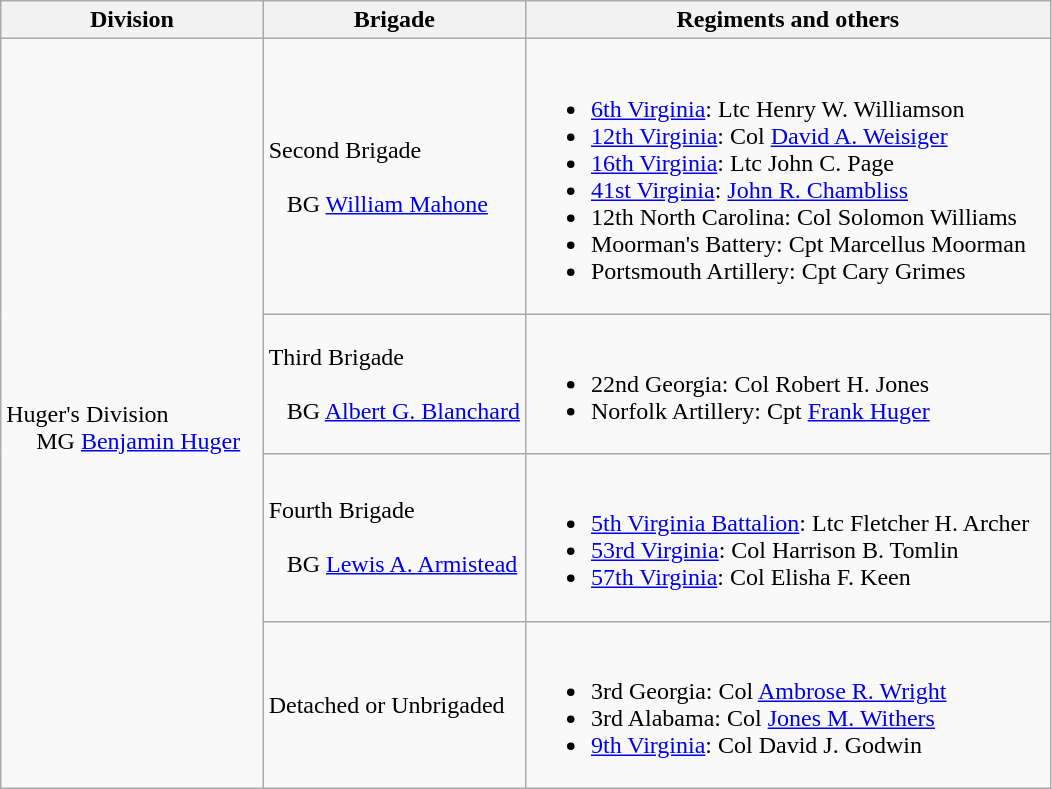<table class="wikitable">
<tr>
<th width=25%>Division</th>
<th width=25%>Brigade</th>
<th>Regiments and others</th>
</tr>
<tr>
<td rowspan=4><br>Huger's Division<br>    
MG <a href='#'>Benjamin Huger</a></td>
<td>Second Brigade<br><br>  
BG <a href='#'>William Mahone</a></td>
<td><br><ul><li><a href='#'>6th Virginia</a>: Ltc Henry W. Williamson</li><li><a href='#'>12th Virginia</a>: Col <a href='#'>David A. Weisiger</a></li><li><a href='#'>16th Virginia</a>: Ltc John C. Page</li><li><a href='#'>41st Virginia</a>: <a href='#'>John R. Chambliss</a></li><li>12th North Carolina: Col Solomon Williams</li><li>Moorman's Battery: Cpt Marcellus Moorman</li><li>Portsmouth Artillery: Cpt Cary Grimes</li></ul></td>
</tr>
<tr>
<td>Third Brigade<br><br>  
BG <a href='#'>Albert G. Blanchard</a></td>
<td><br><ul><li>22nd Georgia: Col Robert H. Jones</li><li>Norfolk Artillery: Cpt <a href='#'>Frank Huger</a></li></ul></td>
</tr>
<tr>
<td>Fourth Brigade<br><br>  
BG <a href='#'>Lewis A. Armistead</a></td>
<td><br><ul><li><a href='#'>5th Virginia Battalion</a>: Ltc Fletcher H. Archer</li><li><a href='#'>53rd Virginia</a>: Col Harrison B. Tomlin</li><li><a href='#'>57th Virginia</a>: Col Elisha F. Keen</li></ul></td>
</tr>
<tr>
<td>Detached or Unbrigaded</td>
<td><br><ul><li>3rd Georgia: Col <a href='#'>Ambrose R. Wright</a></li><li>3rd Alabama: Col <a href='#'>Jones M. Withers</a></li><li><a href='#'>9th Virginia</a>: Col David J. Godwin</li></ul></td>
</tr>
</table>
